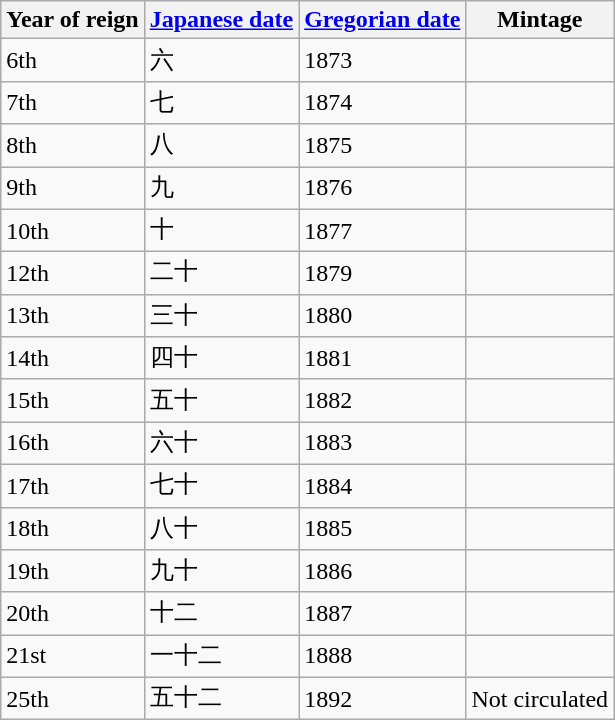<table class="wikitable sortable">
<tr>
<th>Year of reign</th>
<th class="unsortable"><a href='#'>Japanese date</a></th>
<th><a href='#'>Gregorian date</a></th>
<th>Mintage</th>
</tr>
<tr>
<td>6th</td>
<td>六</td>
<td>1873</td>
<td></td>
</tr>
<tr>
<td>7th</td>
<td>七</td>
<td>1874</td>
<td></td>
</tr>
<tr>
<td>8th</td>
<td>八</td>
<td>1875</td>
<td></td>
</tr>
<tr>
<td>9th</td>
<td>九</td>
<td>1876</td>
<td></td>
</tr>
<tr>
<td>10th</td>
<td>十</td>
<td>1877</td>
<td></td>
</tr>
<tr>
<td>12th</td>
<td>二十</td>
<td>1879</td>
<td></td>
</tr>
<tr>
<td>13th</td>
<td>三十</td>
<td>1880</td>
<td></td>
</tr>
<tr>
<td>14th</td>
<td>四十</td>
<td>1881</td>
<td></td>
</tr>
<tr>
<td>15th</td>
<td>五十</td>
<td>1882</td>
<td></td>
</tr>
<tr>
<td>16th</td>
<td>六十</td>
<td>1883</td>
<td></td>
</tr>
<tr>
<td>17th</td>
<td>七十</td>
<td>1884</td>
<td></td>
</tr>
<tr>
<td>18th</td>
<td>八十</td>
<td>1885</td>
<td></td>
</tr>
<tr>
<td>19th</td>
<td>九十</td>
<td>1886</td>
<td></td>
</tr>
<tr>
<td>20th</td>
<td>十二</td>
<td>1887</td>
<td></td>
</tr>
<tr>
<td>21st</td>
<td>一十二</td>
<td>1888</td>
<td></td>
</tr>
<tr>
<td>25th</td>
<td>五十二   </td>
<td>1892</td>
<td>Not circulated</td>
</tr>
</table>
